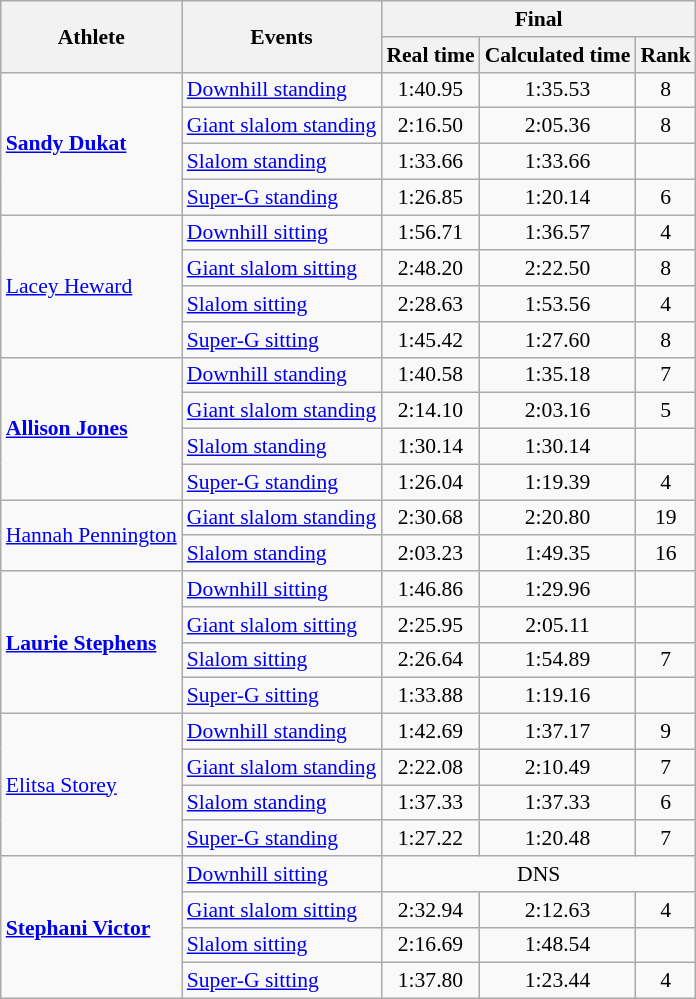<table class="wikitable" style="font-size:90%">
<tr>
<th rowspan="2">Athlete</th>
<th rowspan="2">Events</th>
<th colspan="3">Final</th>
</tr>
<tr>
<th>Real time</th>
<th>Calculated time</th>
<th>Rank</th>
</tr>
<tr>
<td rowspan="4"><strong><a href='#'>Sandy Dukat</a></strong></td>
<td><a href='#'>Downhill standing</a></td>
<td align="center">1:40.95</td>
<td align="center">1:35.53</td>
<td align="center">8</td>
</tr>
<tr>
<td><a href='#'>Giant slalom standing</a></td>
<td align="center">2:16.50</td>
<td align="center">2:05.36</td>
<td align="center">8</td>
</tr>
<tr>
<td><a href='#'>Slalom standing</a></td>
<td align="center">1:33.66</td>
<td align="center">1:33.66</td>
<td align="center"></td>
</tr>
<tr>
<td><a href='#'>Super-G standing</a></td>
<td align="center">1:26.85</td>
<td align="center">1:20.14</td>
<td align="center">6</td>
</tr>
<tr>
<td rowspan="4"><a href='#'>Lacey Heward</a></td>
<td><a href='#'>Downhill sitting</a></td>
<td align="center">1:56.71</td>
<td align="center">1:36.57</td>
<td align="center">4</td>
</tr>
<tr>
<td><a href='#'>Giant slalom sitting</a></td>
<td align="center">2:48.20</td>
<td align="center">2:22.50</td>
<td align="center">8</td>
</tr>
<tr>
<td><a href='#'>Slalom sitting</a></td>
<td align="center">2:28.63</td>
<td align="center">1:53.56</td>
<td align="center">4</td>
</tr>
<tr>
<td><a href='#'>Super-G sitting</a></td>
<td align="center">1:45.42</td>
<td align="center">1:27.60</td>
<td align="center">8</td>
</tr>
<tr>
<td rowspan="4"><strong><a href='#'>Allison Jones</a></strong></td>
<td><a href='#'>Downhill standing</a></td>
<td align="center">1:40.58</td>
<td align="center">1:35.18</td>
<td align="center">7</td>
</tr>
<tr>
<td><a href='#'>Giant slalom standing</a></td>
<td align="center">2:14.10</td>
<td align="center">2:03.16</td>
<td align="center">5</td>
</tr>
<tr>
<td><a href='#'>Slalom standing</a></td>
<td align="center">1:30.14</td>
<td align="center">1:30.14</td>
<td align="center"></td>
</tr>
<tr>
<td><a href='#'>Super-G standing</a></td>
<td align="center">1:26.04</td>
<td align="center">1:19.39</td>
<td align="center">4</td>
</tr>
<tr>
<td rowspan="2"><a href='#'>Hannah Pennington</a></td>
<td><a href='#'>Giant slalom standing</a></td>
<td align="center">2:30.68</td>
<td align="center">2:20.80</td>
<td align="center">19</td>
</tr>
<tr>
<td><a href='#'>Slalom standing</a></td>
<td align="center">2:03.23</td>
<td align="center">1:49.35</td>
<td align="center">16</td>
</tr>
<tr>
<td rowspan="4"><strong><a href='#'>Laurie Stephens</a></strong></td>
<td><a href='#'>Downhill sitting</a></td>
<td align="center">1:46.86</td>
<td align="center">1:29.96</td>
<td align="center"></td>
</tr>
<tr>
<td><a href='#'>Giant slalom sitting</a></td>
<td align="center">2:25.95</td>
<td align="center">2:05.11</td>
<td align="center"></td>
</tr>
<tr>
<td><a href='#'>Slalom sitting</a></td>
<td align="center">2:26.64</td>
<td align="center">1:54.89</td>
<td align="center">7</td>
</tr>
<tr>
<td><a href='#'>Super-G sitting</a></td>
<td align="center">1:33.88</td>
<td align="center">1:19.16</td>
<td align="center"></td>
</tr>
<tr>
<td rowspan="4"><a href='#'>Elitsa Storey</a></td>
<td><a href='#'>Downhill standing</a></td>
<td align="center">1:42.69</td>
<td align="center">1:37.17</td>
<td align="center">9</td>
</tr>
<tr>
<td><a href='#'>Giant slalom standing</a></td>
<td align="center">2:22.08</td>
<td align="center">2:10.49</td>
<td align="center">7</td>
</tr>
<tr>
<td><a href='#'>Slalom standing</a></td>
<td align="center">1:37.33</td>
<td align="center">1:37.33</td>
<td align="center">6</td>
</tr>
<tr>
<td><a href='#'>Super-G standing</a></td>
<td align="center">1:27.22</td>
<td align="center">1:20.48</td>
<td align="center">7</td>
</tr>
<tr>
<td rowspan="4"><strong><a href='#'>Stephani Victor</a></strong></td>
<td><a href='#'>Downhill sitting</a></td>
<td align="center" colspan="3">DNS</td>
</tr>
<tr>
<td><a href='#'>Giant slalom sitting</a></td>
<td align="center">2:32.94</td>
<td align="center">2:12.63</td>
<td align="center">4</td>
</tr>
<tr>
<td><a href='#'>Slalom sitting</a></td>
<td align="center">2:16.69</td>
<td align="center">1:48.54</td>
<td align="center"></td>
</tr>
<tr>
<td><a href='#'>Super-G sitting</a></td>
<td align="center">1:37.80</td>
<td align="center">1:23.44</td>
<td align="center">4</td>
</tr>
</table>
